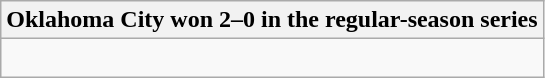<table class="wikitable collapsible collapsed">
<tr>
<th>Oklahoma City won 2–0 in the regular-season series</th>
</tr>
<tr>
<td><br>
</td>
</tr>
</table>
